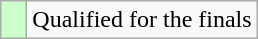<table class="wikitable">
<tr>
<td width=10px bgcolor="#ccffcc"></td>
<td>Qualified for the finals</td>
</tr>
</table>
